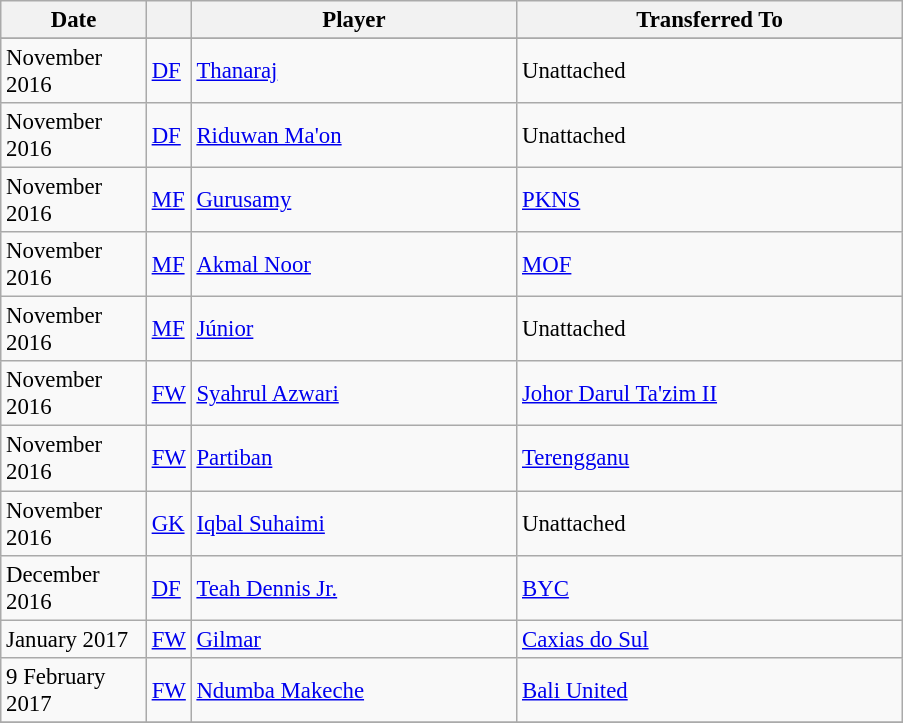<table class="wikitable plainrowheaders sortable" style="font-size:95%">
<tr>
<th scope=col style="width:90px;"><strong>Date</strong></th>
<th></th>
<th scope=col style="width:210px;"><strong>Player</strong></th>
<th scope=col style="width:250px;"><strong>Transferred To</strong></th>
</tr>
<tr>
</tr>
<tr>
<td>November 2016</td>
<td><a href='#'>DF</a></td>
<td> <a href='#'>Thanaraj</a></td>
<td>Unattached</td>
</tr>
<tr>
<td>November 2016</td>
<td><a href='#'>DF</a></td>
<td> <a href='#'>Riduwan Ma'on</a></td>
<td>Unattached</td>
</tr>
<tr>
<td>November 2016</td>
<td><a href='#'>MF</a></td>
<td> <a href='#'>Gurusamy</a></td>
<td> <a href='#'>PKNS</a></td>
</tr>
<tr>
<td>November 2016</td>
<td><a href='#'>MF</a></td>
<td> <a href='#'>Akmal Noor</a></td>
<td> <a href='#'>MOF</a></td>
</tr>
<tr>
<td>November 2016</td>
<td><a href='#'>MF</a></td>
<td> <a href='#'>Júnior</a></td>
<td>Unattached</td>
</tr>
<tr>
<td>November 2016</td>
<td><a href='#'>FW</a></td>
<td> <a href='#'>Syahrul Azwari</a></td>
<td> <a href='#'>Johor Darul Ta'zim II</a></td>
</tr>
<tr>
<td>November 2016</td>
<td><a href='#'>FW</a></td>
<td> <a href='#'>Partiban</a></td>
<td> <a href='#'>Terengganu</a></td>
</tr>
<tr>
<td>November 2016</td>
<td><a href='#'>GK</a></td>
<td> <a href='#'>Iqbal Suhaimi</a></td>
<td>Unattached</td>
</tr>
<tr>
<td>December 2016</td>
<td><a href='#'>DF</a></td>
<td> <a href='#'>Teah Dennis Jr.</a></td>
<td> <a href='#'>BYC</a></td>
</tr>
<tr>
<td>January 2017</td>
<td><a href='#'>FW</a></td>
<td> <a href='#'>Gilmar</a></td>
<td> <a href='#'>Caxias do Sul</a></td>
</tr>
<tr>
<td>9 February 2017</td>
<td><a href='#'>FW</a></td>
<td> <a href='#'>Ndumba Makeche</a></td>
<td> <a href='#'>Bali United</a></td>
</tr>
<tr>
</tr>
</table>
